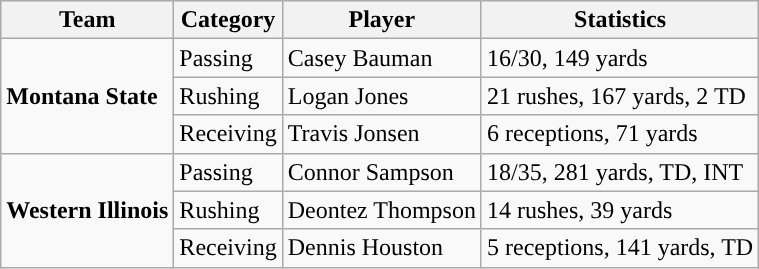<table class="wikitable" style="float: left;">
<tr>
<th>Team</th>
<th>Category</th>
<th>Player</th>
<th>Statistics</th>
</tr>
<tr>
<td rowspan=3><strong>Montana State</strong></td>
<td>Passing</td>
<td>Casey Bauman</td>
<td>16/30, 149 yards</td>
</tr>
<tr>
<td>Rushing</td>
<td>Logan Jones</td>
<td>21 rushes, 167 yards, 2 TD</td>
</tr>
<tr>
<td>Receiving</td>
<td>Travis Jonsen</td>
<td>6 receptions, 71 yards</td>
</tr>
<tr>
<td rowspan=3><strong>Western Illinois</strong></td>
<td>Passing</td>
<td>Connor Sampson</td>
<td>18/35, 281 yards, TD, INT</td>
</tr>
<tr>
<td>Rushing</td>
<td>Deontez Thompson</td>
<td>14 rushes, 39 yards</td>
</tr>
<tr>
<td>Receiving</td>
<td>Dennis Houston</td>
<td>5 receptions, 141 yards, TD</td>
</tr>
</table>
